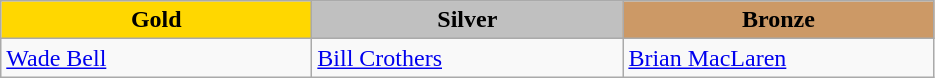<table class="wikitable" style="text-align:left">
<tr align="center">
<td width=200 bgcolor=gold><strong>Gold</strong></td>
<td width=200 bgcolor=silver><strong>Silver</strong></td>
<td width=200 bgcolor=CC9966><strong>Bronze</strong></td>
</tr>
<tr>
<td><a href='#'>Wade Bell</a><br><em></em></td>
<td><a href='#'>Bill Crothers</a><br><em></em></td>
<td><a href='#'>Brian MacLaren</a><br><em></em></td>
</tr>
</table>
